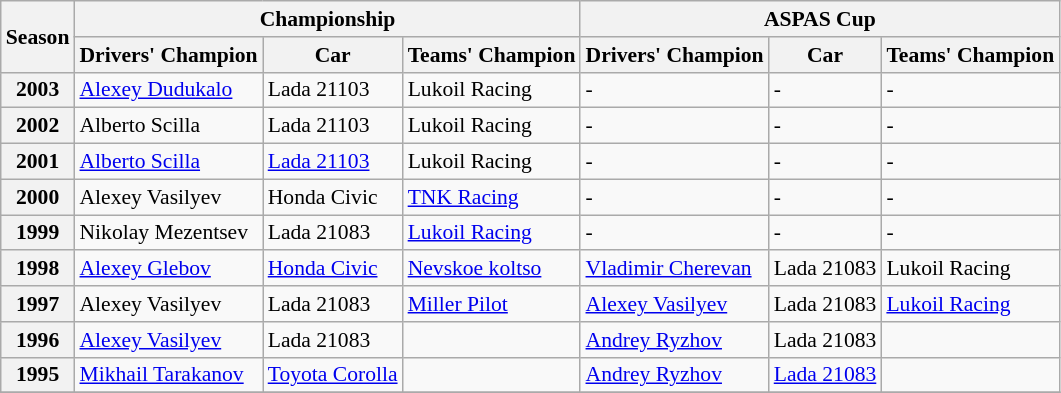<table class="wikitable" style="font-size: 90%;">
<tr>
<th rowspan=2>Season</th>
<th colspan=3>Championship</th>
<th colspan=3>ASPAS Cup</th>
</tr>
<tr>
<th>Drivers' Champion</th>
<th>Car</th>
<th>Teams' Champion</th>
<th>Drivers' Champion</th>
<th>Car</th>
<th>Teams' Champion</th>
</tr>
<tr>
<th>2003</th>
<td> <a href='#'>Alexey Dudukalo</a></td>
<td>Lada 21103</td>
<td>Lukoil Racing</td>
<td>-</td>
<td>-</td>
<td>-</td>
</tr>
<tr>
<th>2002</th>
<td> Alberto Scilla</td>
<td>Lada 21103</td>
<td>Lukoil Racing</td>
<td>-</td>
<td>-</td>
<td>-</td>
</tr>
<tr>
<th>2001</th>
<td> <a href='#'>Alberto Scilla</a></td>
<td><a href='#'>Lada 21103</a></td>
<td>Lukoil Racing</td>
<td>-</td>
<td>-</td>
<td>-</td>
</tr>
<tr>
<th>2000</th>
<td> Alexey Vasilyev</td>
<td>Honda Civic</td>
<td><a href='#'>TNK Racing</a></td>
<td>-</td>
<td>-</td>
<td>-</td>
</tr>
<tr>
<th>1999</th>
<td> Nikolay Mezentsev</td>
<td>Lada 21083</td>
<td><a href='#'>Lukoil Racing</a></td>
<td>-</td>
<td>-</td>
<td>-</td>
</tr>
<tr>
<th>1998</th>
<td> <a href='#'>Alexey Glebov</a></td>
<td><a href='#'>Honda Civic</a></td>
<td><a href='#'>Nevskoe koltso</a></td>
<td> <a href='#'>Vladimir Cherevan</a></td>
<td>Lada 21083</td>
<td>Lukoil Racing</td>
</tr>
<tr>
<th>1997</th>
<td> Alexey Vasilyev</td>
<td>Lada 21083</td>
<td><a href='#'>Miller Pilot</a></td>
<td> <a href='#'>Alexey Vasilyev</a></td>
<td>Lada 21083</td>
<td><a href='#'>Lukoil Racing</a></td>
</tr>
<tr>
<th>1996</th>
<td> <a href='#'>Alexey Vasilyev</a></td>
<td>Lada 21083</td>
<td></td>
<td> <a href='#'>Andrey Ryzhov</a></td>
<td>Lada 21083</td>
<td></td>
</tr>
<tr>
<th>1995</th>
<td> <a href='#'>Mikhail Tarakanov</a></td>
<td><a href='#'>Toyota Corolla</a></td>
<td></td>
<td> <a href='#'>Andrey Ryzhov</a></td>
<td><a href='#'>Lada 21083</a></td>
<td></td>
</tr>
<tr>
</tr>
</table>
